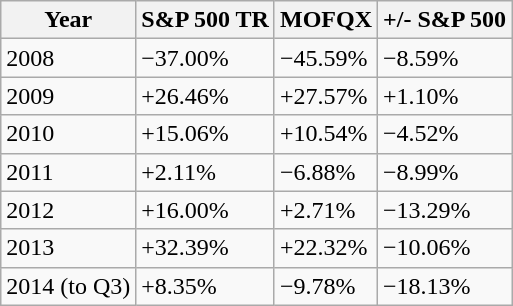<table class="wikitable">
<tr>
<th>Year</th>
<th>S&P 500 TR</th>
<th>MOFQX</th>
<th>+/- S&P 500</th>
</tr>
<tr>
<td>2008</td>
<td>−37.00%</td>
<td>−45.59%</td>
<td>−8.59%</td>
</tr>
<tr>
<td>2009</td>
<td>+26.46%</td>
<td>+27.57%</td>
<td>+1.10%</td>
</tr>
<tr>
<td>2010</td>
<td>+15.06%</td>
<td>+10.54%</td>
<td>−4.52%</td>
</tr>
<tr>
<td>2011</td>
<td>+2.11%</td>
<td>−6.88%</td>
<td>−8.99%</td>
</tr>
<tr>
<td>2012</td>
<td>+16.00%</td>
<td>+2.71%</td>
<td>−13.29%</td>
</tr>
<tr>
<td>2013</td>
<td>+32.39%</td>
<td>+22.32%</td>
<td>−10.06%</td>
</tr>
<tr>
<td>2014 (to Q3)</td>
<td>+8.35%</td>
<td>−9.78%</td>
<td>−18.13%</td>
</tr>
</table>
